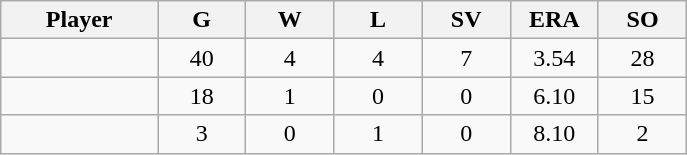<table class="wikitable sortable">
<tr>
<th bgcolor="#DDDDFF" width="16%">Player</th>
<th bgcolor="#DDDDFF" width="9%">G</th>
<th bgcolor="#DDDDFF" width="9%">W</th>
<th bgcolor="#DDDDFF" width="9%">L</th>
<th bgcolor="#DDDDFF" width="9%">SV</th>
<th bgcolor="#DDDDFF" width="9%">ERA</th>
<th bgcolor="#DDDDFF" width="9%">SO</th>
</tr>
<tr align="center">
<td></td>
<td>40</td>
<td>4</td>
<td>4</td>
<td>7</td>
<td>3.54</td>
<td>28</td>
</tr>
<tr align="center">
<td></td>
<td>18</td>
<td>1</td>
<td>0</td>
<td>0</td>
<td>6.10</td>
<td>15</td>
</tr>
<tr align="center">
<td></td>
<td>3</td>
<td>0</td>
<td>1</td>
<td>0</td>
<td>8.10</td>
<td>2</td>
</tr>
</table>
